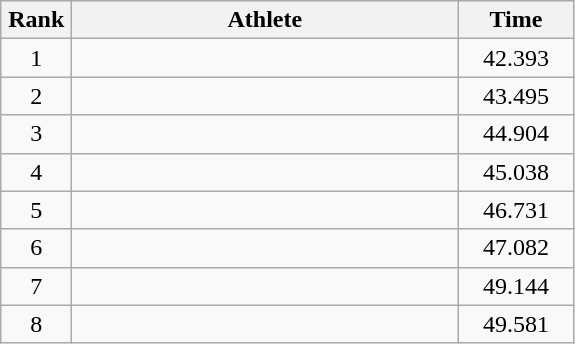<table class=wikitable style="text-align:center">
<tr>
<th width=40>Rank</th>
<th width=250>Athlete</th>
<th width=70>Time</th>
</tr>
<tr>
<td>1</td>
<td align=left></td>
<td>42.393</td>
</tr>
<tr>
<td>2</td>
<td align=left></td>
<td>43.495</td>
</tr>
<tr>
<td>3</td>
<td align=left></td>
<td>44.904</td>
</tr>
<tr>
<td>4</td>
<td align=left></td>
<td>45.038</td>
</tr>
<tr>
<td>5</td>
<td align=left></td>
<td>46.731</td>
</tr>
<tr>
<td>6</td>
<td align=left></td>
<td>47.082</td>
</tr>
<tr>
<td>7</td>
<td align=left></td>
<td>49.144</td>
</tr>
<tr>
<td>8</td>
<td align=left></td>
<td>49.581</td>
</tr>
</table>
